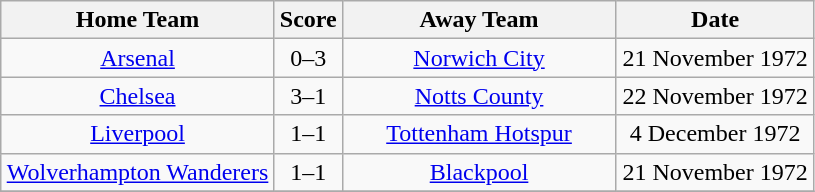<table class="wikitable" style="text-align:center;">
<tr>
<th width=175>Home Team</th>
<th width=20>Score</th>
<th width=175>Away Team</th>
<th width=125>Date</th>
</tr>
<tr>
<td><a href='#'>Arsenal</a></td>
<td>0–3</td>
<td><a href='#'>Norwich City</a></td>
<td>21 November 1972</td>
</tr>
<tr>
<td><a href='#'>Chelsea</a></td>
<td>3–1</td>
<td><a href='#'>Notts County</a></td>
<td>22 November 1972</td>
</tr>
<tr>
<td><a href='#'>Liverpool</a></td>
<td>1–1</td>
<td><a href='#'>Tottenham Hotspur</a></td>
<td>4 December 1972</td>
</tr>
<tr>
<td><a href='#'>Wolverhampton Wanderers</a></td>
<td>1–1</td>
<td><a href='#'>Blackpool</a></td>
<td>21 November 1972</td>
</tr>
<tr>
</tr>
</table>
